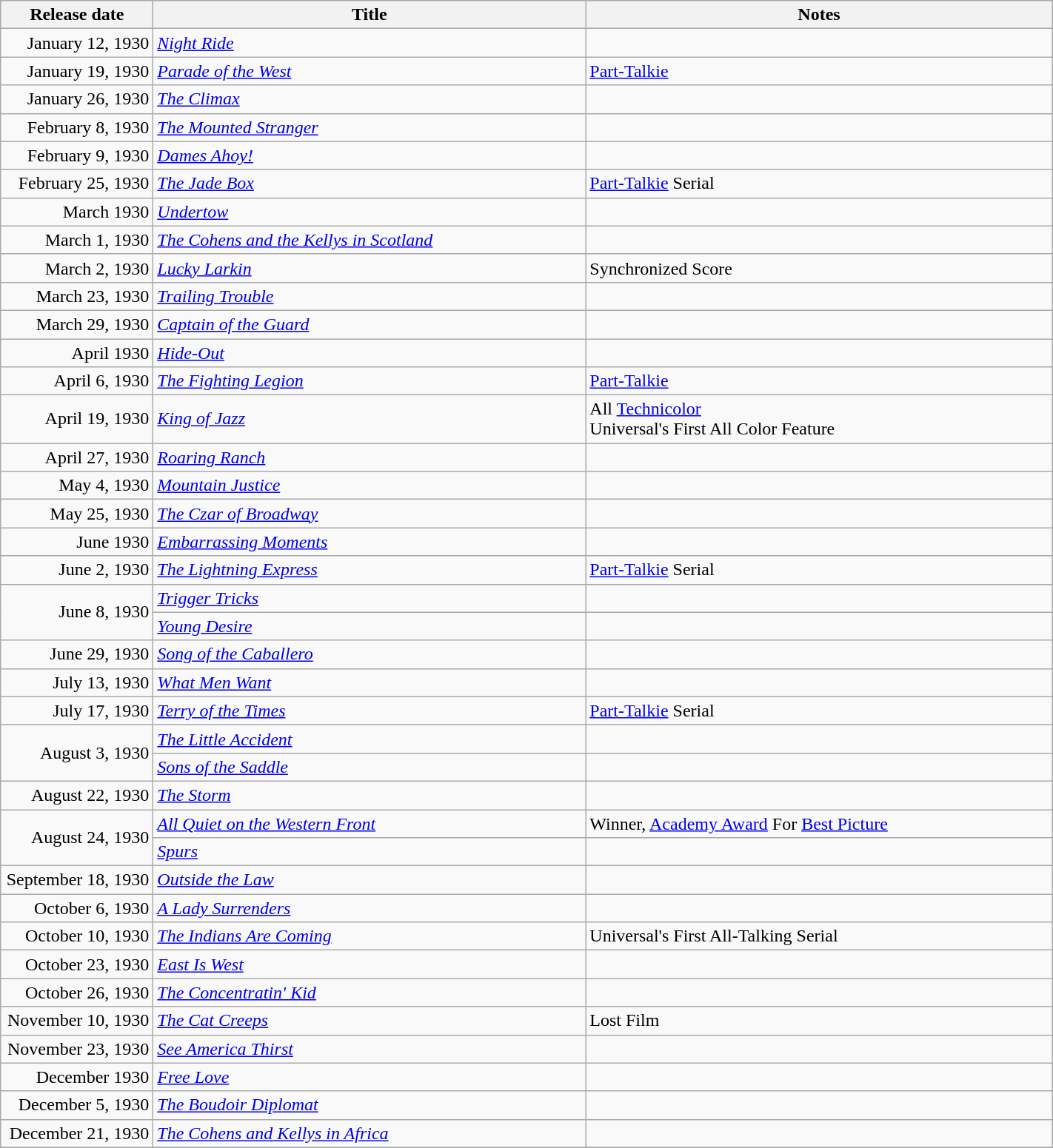<table class="wikitable sortable" style="width:75%;">
<tr>
<th scope="col" style="width:130px;">Release date</th>
<th>Title</th>
<th>Notes</th>
</tr>
<tr>
<td style="text-align:right;">January 12, 1930</td>
<td><em><a href='#'>Night Ride</a></em></td>
<td style="text-align:center;"></td>
</tr>
<tr>
<td style="text-align:right;">January 19, 1930</td>
<td><em><a href='#'>Parade of the West</a></em></td>
<td><a href='#'>Part-Talkie</a></td>
</tr>
<tr>
<td style="text-align:right;">January 26, 1930</td>
<td><em><a href='#'>The Climax</a></em></td>
<td></td>
</tr>
<tr>
<td style="text-align:right;">February 8, 1930</td>
<td><em><a href='#'>The Mounted Stranger</a></em></td>
<td></td>
</tr>
<tr>
<td style="text-align:right;">February 9, 1930</td>
<td><em><a href='#'>Dames Ahoy!</a></em></td>
<td></td>
</tr>
<tr>
<td style="text-align:right;">February 25, 1930</td>
<td><em><a href='#'>The Jade Box</a></em></td>
<td><a href='#'>Part-Talkie</a> Serial</td>
</tr>
<tr>
<td style="text-align:right;">March 1930</td>
<td><em><a href='#'>Undertow</a></em></td>
<td></td>
</tr>
<tr>
<td style="text-align:right;">March 1, 1930</td>
<td><em><a href='#'>The Cohens and the Kellys in Scotland</a></em></td>
<td></td>
</tr>
<tr>
<td style="text-align:right;">March 2, 1930</td>
<td><em><a href='#'>Lucky Larkin</a></em></td>
<td>Synchronized Score</td>
</tr>
<tr>
<td style="text-align:right;">March 23, 1930</td>
<td><em><a href='#'>Trailing Trouble</a></em></td>
<td></td>
</tr>
<tr>
<td style="text-align:right;">March 29, 1930</td>
<td><em><a href='#'>Captain of the Guard</a></em></td>
<td></td>
</tr>
<tr>
<td style="text-align:right;">April 1930</td>
<td><em><a href='#'>Hide-Out</a></em></td>
<td></td>
</tr>
<tr>
<td style="text-align:right;">April 6, 1930</td>
<td><em><a href='#'>The Fighting Legion</a></em></td>
<td><a href='#'>Part-Talkie</a></td>
</tr>
<tr>
<td style="text-align:right;">April 19, 1930</td>
<td><em><a href='#'>King of Jazz</a></em></td>
<td>All <a href='#'>Technicolor</a><br>Universal's First All Color Feature</td>
</tr>
<tr>
<td style="text-align:right;">April 27, 1930</td>
<td><em><a href='#'>Roaring Ranch</a></em></td>
<td></td>
</tr>
<tr>
<td style="text-align:right;">May 4, 1930</td>
<td><em><a href='#'>Mountain Justice</a></em></td>
<td></td>
</tr>
<tr>
<td style="text-align:right;">May 25, 1930</td>
<td><em><a href='#'>The Czar of Broadway</a></em></td>
<td></td>
</tr>
<tr>
<td style="text-align:right;">June 1930</td>
<td><em><a href='#'>Embarrassing Moments</a></em></td>
<td></td>
</tr>
<tr>
<td style="text-align:right;">June 2, 1930</td>
<td><em><a href='#'>The Lightning Express</a></em></td>
<td><a href='#'>Part-Talkie</a> Serial</td>
</tr>
<tr>
<td style="text-align:right;" rowspan="2">June 8, 1930</td>
<td><em><a href='#'>Trigger Tricks</a></em></td>
<td></td>
</tr>
<tr>
<td><em><a href='#'>Young Desire</a></em></td>
<td></td>
</tr>
<tr>
<td style="text-align:right;">June 29, 1930</td>
<td><em><a href='#'>Song of the Caballero</a></em></td>
<td></td>
</tr>
<tr>
<td style="text-align:right;">July 13, 1930</td>
<td><em><a href='#'>What Men Want</a></em></td>
<td></td>
</tr>
<tr>
<td style="text-align:right;">July 17, 1930</td>
<td><em><a href='#'>Terry of the Times</a></em></td>
<td><a href='#'>Part-Talkie</a> Serial</td>
</tr>
<tr>
<td style="text-align:right;" rowspan="2">August 3, 1930</td>
<td><em><a href='#'>The Little Accident</a></em></td>
<td></td>
</tr>
<tr>
<td><em><a href='#'>Sons of the Saddle</a></em></td>
<td></td>
</tr>
<tr>
<td style="text-align:right;">August 22, 1930</td>
<td><em><a href='#'>The Storm</a></em></td>
<td></td>
</tr>
<tr>
<td style="text-align:right;" rowspan="2">August 24, 1930</td>
<td><em><a href='#'>All Quiet on the Western Front</a></em></td>
<td>Winner, <a href='#'>Academy Award</a> For <a href='#'>Best Picture</a></td>
</tr>
<tr>
<td><em><a href='#'>Spurs</a></em></td>
<td></td>
</tr>
<tr>
<td style="text-align:right;">September 18, 1930</td>
<td><em><a href='#'>Outside the Law</a></em></td>
<td></td>
</tr>
<tr>
<td style="text-align:right;">October 6, 1930</td>
<td><em><a href='#'>A Lady Surrenders</a></em></td>
<td></td>
</tr>
<tr>
<td style="text-align:right;">October 10, 1930</td>
<td><em><a href='#'>The Indians Are Coming</a></em></td>
<td>Universal's First All-Talking Serial</td>
</tr>
<tr>
<td style="text-align:right;">October 23, 1930</td>
<td><em><a href='#'>East Is West</a></em></td>
<td></td>
</tr>
<tr>
<td style="text-align:right;">October 26, 1930</td>
<td><em><a href='#'>The Concentratin' Kid</a></em></td>
<td></td>
</tr>
<tr>
<td style="text-align:right;">November 10, 1930</td>
<td><em><a href='#'>The Cat Creeps</a></em></td>
<td>Lost Film</td>
</tr>
<tr>
<td style="text-align:right;">November 23, 1930</td>
<td><em><a href='#'>See America Thirst</a></em></td>
<td></td>
</tr>
<tr>
<td style="text-align:right;">December 1930</td>
<td><em><a href='#'>Free Love</a></em></td>
<td></td>
</tr>
<tr>
<td style="text-align:right;">December 5, 1930</td>
<td><em><a href='#'>The Boudoir Diplomat</a></em></td>
<td></td>
</tr>
<tr>
<td style="text-align:right;">December 21, 1930</td>
<td><em><a href='#'>The Cohens and Kellys in Africa</a></em></td>
<td></td>
</tr>
<tr>
</tr>
</table>
